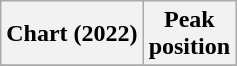<table class="wikitable">
<tr>
<th>Chart (2022)</th>
<th>Peak<br>position</th>
</tr>
<tr>
</tr>
</table>
